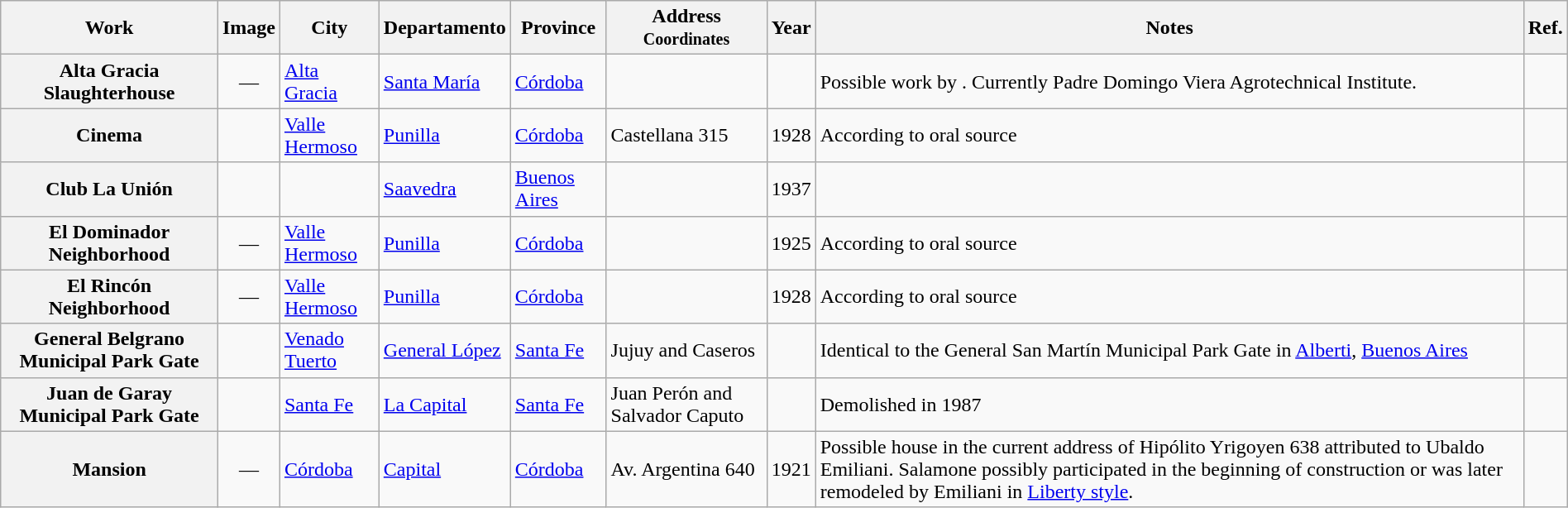<table class="wikitable sortable plainrowheaders" width=100%>
<tr>
<th scope=col>Work</th>
<th scope=col width=1% class="unsortable">Image</th>
<th scope=col>City</th>
<th scope=col>Departamento</th>
<th scope=col>Province</th>
<th scope=col>Address<br><small>Coordinates</small></th>
<th scope=col>Year</th>
<th scope=col class="unsortable">Notes</th>
<th scope=col width=1% class="unsortable">Ref.</th>
</tr>
<tr>
<th scope=row>Alta Gracia Slaughterhouse</th>
<td align=center>—</td>
<td><a href='#'>Alta Gracia</a></td>
<td><a href='#'>Santa María</a></td>
<td><a href='#'>Córdoba</a></td>
<td><small></small></td>
<td></td>
<td>Possible work by . Currently Padre Domingo Viera Agrotechnical Institute.</td>
<td></td>
</tr>
<tr>
<th scope=row>Cinema</th>
<td></td>
<td><a href='#'>Valle Hermoso</a></td>
<td><a href='#'>Punilla</a></td>
<td><a href='#'>Córdoba</a></td>
<td>Castellana 315<br><small></small></td>
<td>1928</td>
<td>According to oral source</td>
<td></td>
</tr>
<tr>
<th scope=row>Club La Unión</th>
<td></td>
<td></td>
<td><a href='#'>Saavedra</a></td>
<td><a href='#'>Buenos Aires</a></td>
<td><small></small></td>
<td>1937</td>
<td></td>
<td></td>
</tr>
<tr>
<th scope=row>El Dominador Neighborhood</th>
<td align=center>—</td>
<td><a href='#'>Valle Hermoso</a></td>
<td><a href='#'>Punilla</a></td>
<td><a href='#'>Córdoba</a></td>
<td><small></small></td>
<td>1925</td>
<td>According to oral source</td>
<td></td>
</tr>
<tr>
<th scope=row>El Rincón Neighborhood</th>
<td align=center>—</td>
<td><a href='#'>Valle Hermoso</a></td>
<td><a href='#'>Punilla</a></td>
<td><a href='#'>Córdoba</a></td>
<td></td>
<td>1928</td>
<td>According to oral source</td>
<td></td>
</tr>
<tr>
<th scope=row>General Belgrano Municipal Park Gate</th>
<td></td>
<td><a href='#'>Venado Tuerto</a></td>
<td><a href='#'>General López</a></td>
<td><a href='#'>Santa Fe</a></td>
<td>Jujuy and Caseros<br><small></small></td>
<td></td>
<td>Identical to the General San Martín Municipal Park Gate in <a href='#'>Alberti</a>, <a href='#'>Buenos Aires</a></td>
<td></td>
</tr>
<tr>
<th scope=row>Juan de Garay Municipal Park Gate</th>
<td></td>
<td><a href='#'>Santa Fe</a></td>
<td><a href='#'>La Capital</a></td>
<td><a href='#'>Santa Fe</a></td>
<td>Juan Perón and Salvador Caputo<br><small></small></td>
<td></td>
<td>Demolished in 1987</td>
<td></td>
</tr>
<tr>
<th scope=row>Mansion</th>
<td align=center>—</td>
<td><a href='#'>Córdoba</a></td>
<td><a href='#'>Capital</a></td>
<td><a href='#'>Córdoba</a></td>
<td>Av. Argentina 640<br><small></small></td>
<td>1921</td>
<td>Possible house in the current address of Hipólito Yrigoyen 638 attributed to Ubaldo Emiliani. Salamone possibly participated in the beginning of construction or was later remodeled by Emiliani in <a href='#'>Liberty style</a>.</td>
<td></td>
</tr>
</table>
